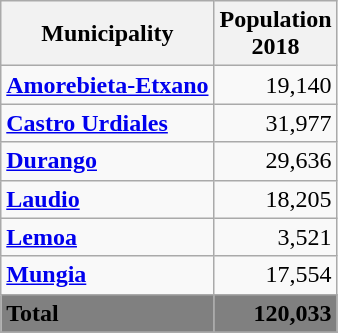<table class="wikitable">
<tr>
<th style="text-align: center;"><strong>Municipality</strong></th>
<th style="text-align: center;"><strong>Population</strong><br><strong>2018</strong></th>
</tr>
<tr>
<td><strong><a href='#'>Amorebieta-Etxano</a></strong></td>
<td align="right">19,140</td>
</tr>
<tr>
<td><strong><a href='#'>Castro Urdiales</a></strong></td>
<td align="right">31,977</td>
</tr>
<tr>
<td><strong><a href='#'>Durango</a></strong></td>
<td align="right">29,636</td>
</tr>
<tr>
<td><strong><a href='#'>Laudio</a></strong></td>
<td align="right">18,205</td>
</tr>
<tr>
<td><strong><a href='#'>Lemoa</a></strong></td>
<td align="right">3,521</td>
</tr>
<tr>
<td><strong><a href='#'>Mungia</a></strong></td>
<td align="right">17,554</td>
</tr>
<tr bgcolor=gray>
<td><strong>Total</strong></td>
<td align="right"><strong>120,033</strong></td>
</tr>
<tr bgcolor=gray>
</tr>
</table>
